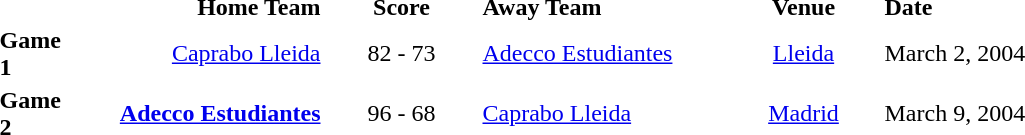<table style="text-align:center" cellpadding=1 border=0>
<tr>
<th width=50></th>
<th width=160 align=right>Home Team</th>
<th width=100>Score</th>
<th width=160 align=left>Away Team</th>
<th width=100>Venue</th>
<th width=200 align=left>Date</th>
</tr>
<tr>
<td align=left><strong>Game 1</strong></td>
<td align=right><a href='#'>Caprabo Lleida</a> </td>
<td>82 - 73</td>
<td align=left> <a href='#'>Adecco Estudiantes</a></td>
<td><a href='#'>Lleida</a></td>
<td align=left>March 2, 2004</td>
</tr>
<tr>
<td align=left><strong>Game 2</strong></td>
<td align=right><strong><a href='#'>Adecco Estudiantes</a></strong> </td>
<td>96 - 68</td>
<td align=left> <a href='#'>Caprabo Lleida</a></td>
<td><a href='#'>Madrid</a></td>
<td align=left>March 9, 2004</td>
</tr>
</table>
